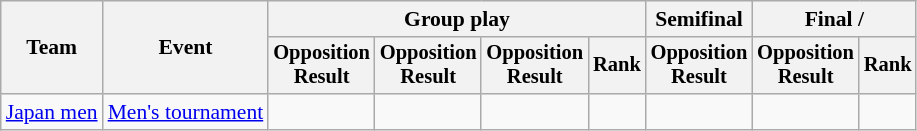<table class=wikitable style=font-size:90%;text-align:center>
<tr>
<th rowspan=2>Team</th>
<th rowspan=2>Event</th>
<th colspan=4>Group play</th>
<th>Semifinal</th>
<th colspan=2>Final / </th>
</tr>
<tr style=font-size:95%>
<th>Opposition<br>Result</th>
<th>Opposition<br>Result</th>
<th>Opposition<br>Result</th>
<th>Rank</th>
<th>Opposition<br>Result</th>
<th>Opposition<br>Result</th>
<th>Rank</th>
</tr>
<tr>
<td align=left><a href='#'>Japan men</a></td>
<td align=left><a href='#'>Men's tournament</a></td>
<td></td>
<td></td>
<td></td>
<td></td>
<td></td>
<td></td>
<td></td>
</tr>
</table>
